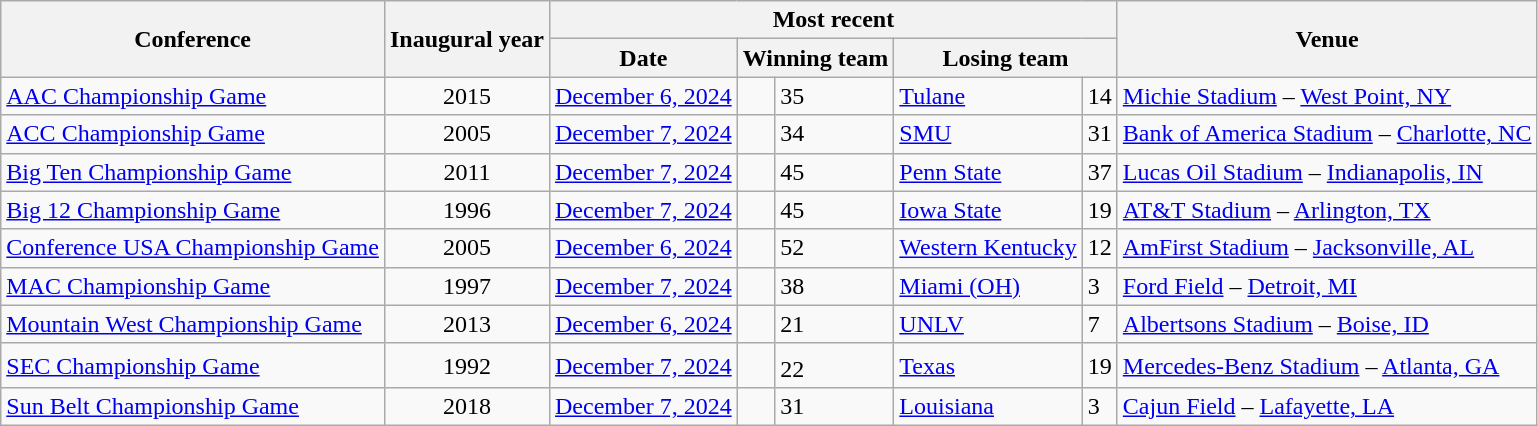<table class="wikitable sortable">
<tr>
<th rowspan=2>Conference</th>
<th rowspan=2>Inaugural year</th>
<th colspan=5>Most recent</th>
<th rowspan=2 class=unsortable>Venue</th>
</tr>
<tr>
<th>Date</th>
<th colspan=2 class=unsortable>Winning team</th>
<th colspan=2 class=unsortable>Losing team </th>
</tr>
<tr>
<td><a href='#'>AAC Championship Game</a></td>
<td align=center>2015</td>
<td><a href='#'>December 6, 2024</a></td>
<td style=> <strong><a href='#'></a></strong></td>
<td>35</td>
<td><a href='#'>Tulane</a></td>
<td>14</td>
<td><a href='#'>Michie Stadium</a> – <a href='#'>West Point, NY</a></td>
</tr>
<tr>
<td><a href='#'>ACC Championship Game</a></td>
<td align=center>2005</td>
<td><a href='#'>December 7, 2024</a></td>
<td style=> <strong><a href='#'></a></strong> </td>
<td>34</td>
<td> <a href='#'>SMU</a> </td>
<td>31</td>
<td><a href='#'>Bank of America Stadium</a> – <a href='#'>Charlotte, NC</a></td>
</tr>
<tr>
<td><a href='#'>Big Ten Championship Game</a></td>
<td align=center>2011</td>
<td><a href='#'>December 7, 2024</a></td>
<td style=> <strong><a href='#'></a></strong> </td>
<td>45</td>
<td> <a href='#'>Penn State</a> </td>
<td>37</td>
<td><a href='#'>Lucas Oil Stadium</a> – <a href='#'>Indianapolis, IN</a></td>
</tr>
<tr>
<td><a href='#'>Big 12 Championship Game</a></td>
<td align=center>1996</td>
<td><a href='#'>December 7, 2024</a></td>
<td style=> <strong><a href='#'></a></strong> </td>
<td>45</td>
<td> <a href='#'>Iowa State</a></td>
<td>19</td>
<td><a href='#'>AT&T Stadium</a> – <a href='#'>Arlington, TX</a></td>
</tr>
<tr>
<td><a href='#'>Conference USA Championship Game</a></td>
<td align=center>2005</td>
<td><a href='#'>December 6, 2024</a></td>
<td style=><strong><a href='#'></a></strong></td>
<td>52</td>
<td><a href='#'>Western Kentucky</a></td>
<td>12</td>
<td><a href='#'>AmFirst Stadium</a> – <a href='#'>Jacksonville, AL</a></td>
</tr>
<tr>
<td><a href='#'>MAC Championship Game</a></td>
<td align=center>1997</td>
<td><a href='#'>December 7, 2024</a></td>
<td style=><strong><a href='#'></a></strong></td>
<td>38</td>
<td><a href='#'>Miami (OH)</a></td>
<td>3</td>
<td><a href='#'>Ford Field</a> – <a href='#'>Detroit, MI</a></td>
</tr>
<tr>
<td><a href='#'>Mountain West Championship Game</a></td>
<td align=center>2013</td>
<td><a href='#'>December 6, 2024</a></td>
<td style=> <strong><a href='#'></a></strong> </td>
<td>21</td>
<td> <a href='#'>UNLV</a></td>
<td>7</td>
<td><a href='#'>Albertsons Stadium</a> – <a href='#'>Boise, ID</a></td>
</tr>
<tr>
<td><a href='#'>SEC Championship Game</a></td>
<td align=center>1992</td>
<td><a href='#'>December 7, 2024</a></td>
<td style=> <strong><a href='#'></a></strong> </td>
<td>22 <sup></sup></td>
<td> <a href='#'>Texas</a> </td>
<td>19</td>
<td><a href='#'>Mercedes-Benz Stadium</a> – <a href='#'>Atlanta, GA</a></td>
</tr>
<tr>
<td><a href='#'>Sun Belt Championship Game</a></td>
<td align=center>2018</td>
<td><a href='#'>December 7, 2024</a></td>
<td style=><strong><a href='#'></a></strong></td>
<td>31</td>
<td><a href='#'>Louisiana</a></td>
<td>3</td>
<td><a href='#'>Cajun Field</a> – <a href='#'>Lafayette, LA</a></td>
</tr>
</table>
